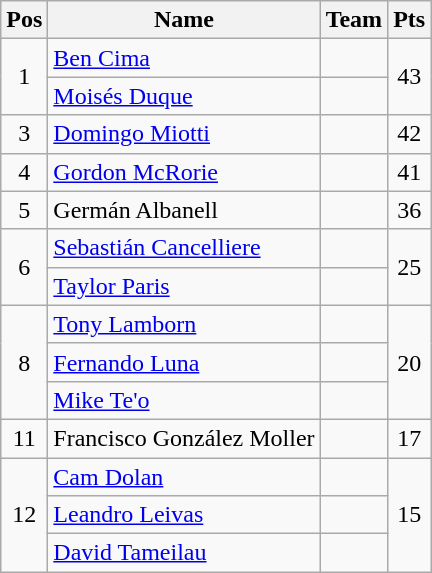<table class="wikitable" style="text-align:center">
<tr>
<th>Pos</th>
<th>Name</th>
<th>Team</th>
<th>Pts</th>
</tr>
<tr>
<td rowspan=2>1</td>
<td align="left"><a href='#'>Ben Cima</a></td>
<td align="left"></td>
<td rowspan=2>43</td>
</tr>
<tr>
<td align="left"><a href='#'>Moisés Duque</a></td>
<td align="left"></td>
</tr>
<tr>
<td>3</td>
<td align="left"><a href='#'>Domingo Miotti</a></td>
<td align="left"></td>
<td>42</td>
</tr>
<tr>
<td>4</td>
<td align="left"><a href='#'>Gordon McRorie</a></td>
<td align="left"></td>
<td>41</td>
</tr>
<tr>
<td>5</td>
<td align="left">Germán Albanell</td>
<td align="left"></td>
<td>36</td>
</tr>
<tr>
<td rowspan=2>6</td>
<td align="left"><a href='#'>Sebastián Cancelliere</a></td>
<td align="left"></td>
<td rowspan=2>25</td>
</tr>
<tr>
<td align="left"><a href='#'>Taylor Paris</a></td>
<td align="left"></td>
</tr>
<tr>
<td rowspan=3>8</td>
<td align="left"><a href='#'>Tony Lamborn</a></td>
<td align="left"></td>
<td rowspan=3>20</td>
</tr>
<tr>
<td align="left"><a href='#'>Fernando Luna</a></td>
<td align="left"></td>
</tr>
<tr>
<td align="left"><a href='#'>Mike Te'o</a></td>
<td align="left"></td>
</tr>
<tr>
<td>11</td>
<td align="left">Francisco González Moller</td>
<td align="left"></td>
<td>17</td>
</tr>
<tr>
<td rowspan=3>12</td>
<td align="left"><a href='#'>Cam Dolan</a></td>
<td align="left"></td>
<td rowspan=3>15</td>
</tr>
<tr>
<td align="left"><a href='#'>Leandro Leivas</a></td>
<td align="left"></td>
</tr>
<tr>
<td align="left"><a href='#'>David Tameilau</a></td>
<td align="left"></td>
</tr>
</table>
